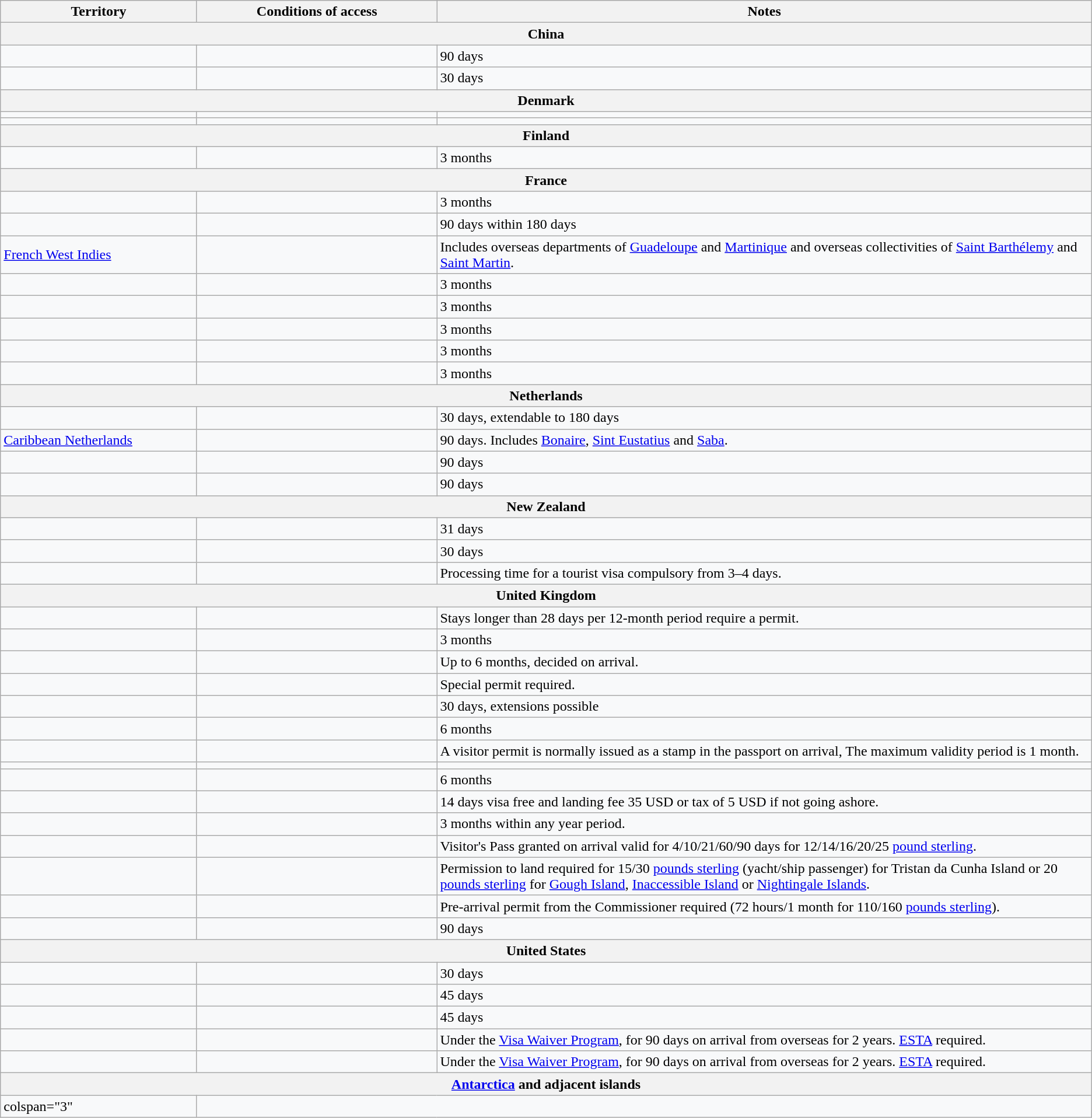<table class="wikitable sortable sticky-header mw-datatable" style="text-align: left; table-layout: fixed;background:#f8f9faff; ">
<tr>
<th style="width:18%;">Territory</th>
<th style="width:22%;">Conditions of access</th>
<th>Notes</th>
</tr>
<tr>
<th colspan="3">China</th>
</tr>
<tr>
<td></td>
<td></td>
<td>90 days</td>
</tr>
<tr>
<td></td>
<td></td>
<td>30 days</td>
</tr>
<tr>
<th colspan="3">Denmark</th>
</tr>
<tr>
<td></td>
<td></td>
<td></td>
</tr>
<tr>
<td></td>
<td></td>
<td></td>
</tr>
<tr>
<th colspan="3">Finland</th>
</tr>
<tr>
<td></td>
<td></td>
<td>3 months</td>
</tr>
<tr>
<th colspan="3">France</th>
</tr>
<tr>
<td></td>
<td></td>
<td>3 months</td>
</tr>
<tr>
<td></td>
<td></td>
<td>90 days within 180 days</td>
</tr>
<tr>
<td> <a href='#'>French West Indies</a></td>
<td></td>
<td>Includes overseas departments of <a href='#'>Guadeloupe</a> and <a href='#'>Martinique</a> and overseas collectivities of <a href='#'>Saint Barthélemy</a> and <a href='#'>Saint Martin</a>.</td>
</tr>
<tr>
<td></td>
<td></td>
<td>3 months</td>
</tr>
<tr>
<td></td>
<td></td>
<td>3 months</td>
</tr>
<tr>
<td></td>
<td></td>
<td>3 months</td>
</tr>
<tr>
<td></td>
<td></td>
<td>3 months</td>
</tr>
<tr>
<td></td>
<td></td>
<td>3 months</td>
</tr>
<tr>
<th colspan="3">Netherlands</th>
</tr>
<tr>
<td></td>
<td></td>
<td>30 days, extendable to 180 days</td>
</tr>
<tr>
<td> <a href='#'>Caribbean Netherlands</a></td>
<td></td>
<td>90 days. Includes <a href='#'>Bonaire</a>, <a href='#'>Sint Eustatius</a> and <a href='#'>Saba</a>.</td>
</tr>
<tr>
<td></td>
<td></td>
<td>90 days</td>
</tr>
<tr>
<td></td>
<td></td>
<td>90 days</td>
</tr>
<tr>
<th colspan="3">New Zealand</th>
</tr>
<tr>
<td></td>
<td></td>
<td>31 days</td>
</tr>
<tr>
<td></td>
<td></td>
<td>30 days</td>
</tr>
<tr>
<td></td>
<td></td>
<td>Processing time for a tourist visa compulsory from 3–4 days.</td>
</tr>
<tr>
<th colspan="3">United Kingdom</th>
</tr>
<tr>
<td></td>
<td></td>
<td>Stays longer than 28 days per 12-month period require a permit.</td>
</tr>
<tr>
<td></td>
<td></td>
<td>3 months</td>
</tr>
<tr>
<td></td>
<td></td>
<td>Up to 6 months, decided on arrival.</td>
</tr>
<tr>
<td></td>
<td></td>
<td>Special permit required.</td>
</tr>
<tr>
<td></td>
<td></td>
<td>30 days, extensions possible</td>
</tr>
<tr>
<td></td>
<td></td>
<td>6 months</td>
</tr>
<tr>
<td></td>
<td></td>
<td>A visitor permit is normally issued as a stamp in the passport on arrival, The maximum validity period is 1 month.</td>
</tr>
<tr>
<td></td>
<td></td>
<td></td>
</tr>
<tr>
<td></td>
<td></td>
<td>6 months</td>
</tr>
<tr>
<td></td>
<td></td>
<td>14 days visa free and landing fee 35 USD or tax of 5 USD if not going ashore.</td>
</tr>
<tr>
<td></td>
<td></td>
<td>3 months within any year period.</td>
</tr>
<tr>
<td></td>
<td></td>
<td>Visitor's Pass granted on arrival valid for 4/10/21/60/90 days for 12/14/16/20/25 <a href='#'>pound sterling</a>.</td>
</tr>
<tr>
<td></td>
<td></td>
<td>Permission to land required for 15/30 <a href='#'>pounds sterling</a> (yacht/ship passenger) for Tristan da Cunha Island or 20 <a href='#'>pounds sterling</a> for <a href='#'>Gough Island</a>, <a href='#'>Inaccessible Island</a> or <a href='#'>Nightingale Islands</a>.</td>
</tr>
<tr>
<td></td>
<td></td>
<td>Pre-arrival permit from the Commissioner required (72 hours/1 month for 110/160 <a href='#'>pounds sterling</a>).</td>
</tr>
<tr>
<td></td>
<td></td>
<td>90 days</td>
</tr>
<tr>
<th colspan="3">United States</th>
</tr>
<tr>
<td></td>
<td></td>
<td>30 days</td>
</tr>
<tr>
<td></td>
<td></td>
<td>45 days</td>
</tr>
<tr>
<td></td>
<td></td>
<td>45 days</td>
</tr>
<tr>
<td></td>
<td></td>
<td>Under the <a href='#'>Visa Waiver Program</a>, for 90 days on arrival from overseas for 2 years. <a href='#'>ESTA</a> required.</td>
</tr>
<tr>
<td></td>
<td></td>
<td>Under the <a href='#'>Visa Waiver Program</a>, for 90 days on arrival from overseas for 2 years. <a href='#'>ESTA</a> required.</td>
</tr>
<tr>
<th colspan="3"><a href='#'>Antarctica</a> and adjacent islands</th>
</tr>
<tr>
<td>colspan="3" </td>
</tr>
</table>
